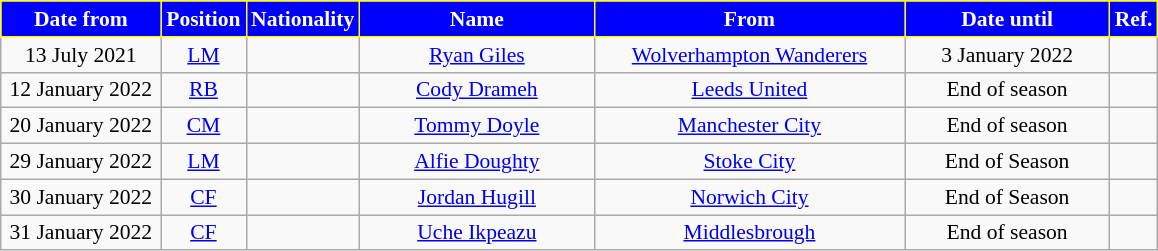<table class="wikitable"  style="text-align:center; font-size:90%; ">
<tr>
<th style="background:blue; color:white; border:1px solid yellow; width:100px;">Date from</th>
<th style="background:blue; color:white; border:1px solid yellow; width:50px;">Position</th>
<th style="background:blue; color:white; border:1px solid yellow; width:50px;">Nationality</th>
<th style="background:blue; color:white; border:1px solid yellow; width:150px;">Name</th>
<th style="background:blue; color:white; border:1px solid yellow; width:200px;">From</th>
<th style="background:blue; color:white; border:1px solid yellow; width:130px;">Date until</th>
<th style="background:blue; color:white; border:1px solid yellow; width:25px;">Ref.</th>
</tr>
<tr>
<td>13 July 2021</td>
<td><a href='#'>LM</a></td>
<td></td>
<td><a href='#'>Ryan Giles</a></td>
<td> <a href='#'>Wolverhampton Wanderers</a></td>
<td>3 January 2022</td>
<td></td>
</tr>
<tr>
<td>12 January 2022</td>
<td><a href='#'>RB</a></td>
<td></td>
<td><a href='#'>Cody Drameh</a></td>
<td> <a href='#'>Leeds United</a></td>
<td>End of season</td>
<td></td>
</tr>
<tr>
<td>20 January 2022</td>
<td><a href='#'>CM</a></td>
<td></td>
<td><a href='#'>Tommy Doyle</a></td>
<td> <a href='#'>Manchester City</a></td>
<td>End of season</td>
<td></td>
</tr>
<tr>
<td>29 January 2022</td>
<td><a href='#'>LM</a></td>
<td></td>
<td><a href='#'>Alfie Doughty</a></td>
<td> <a href='#'>Stoke City</a></td>
<td>End of Season</td>
<td></td>
</tr>
<tr>
<td>30 January 2022</td>
<td><a href='#'>CF</a></td>
<td></td>
<td><a href='#'>Jordan Hugill</a></td>
<td> <a href='#'>Norwich City</a></td>
<td>End of Season</td>
<td></td>
</tr>
<tr>
<td>31 January 2022</td>
<td><a href='#'>CF</a></td>
<td></td>
<td><a href='#'>Uche Ikpeazu</a></td>
<td> <a href='#'>Middlesbrough</a></td>
<td>End of season</td>
<td></td>
</tr>
</table>
